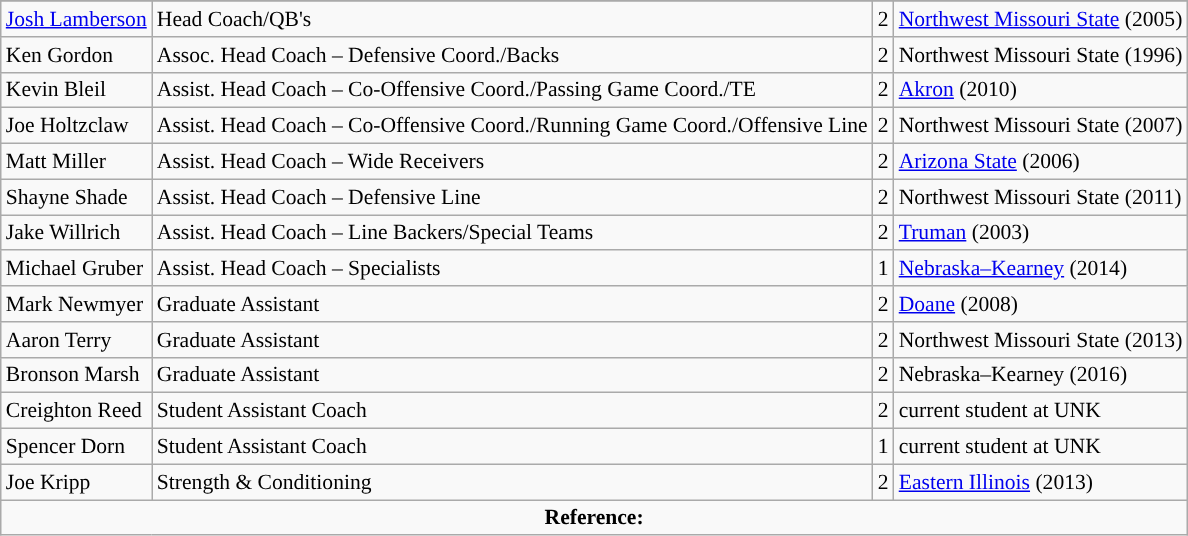<table class="wikitable" border="1" style="font-size:90%;">
<tr>
</tr>
<tr>
<td><a href='#'>Josh Lamberson</a></td>
<td>Head Coach/QB's</td>
<td align=center>2</td>
<td><a href='#'>Northwest Missouri State</a> (2005)</td>
</tr>
<tr>
<td>Ken Gordon</td>
<td>Assoc. Head Coach – Defensive Coord./Backs</td>
<td align=center>2</td>
<td>Northwest Missouri State (1996)</td>
</tr>
<tr>
<td>Kevin Bleil</td>
<td>Assist. Head Coach – Co-Offensive Coord./Passing Game Coord./TE</td>
<td align=center>2</td>
<td><a href='#'>Akron</a> (2010)</td>
</tr>
<tr>
<td>Joe Holtzclaw</td>
<td>Assist. Head Coach – Co-Offensive Coord./Running Game Coord./Offensive Line</td>
<td align=center>2</td>
<td>Northwest Missouri State (2007)</td>
</tr>
<tr>
<td>Matt Miller</td>
<td>Assist. Head Coach – Wide Receivers</td>
<td align=center>2</td>
<td><a href='#'>Arizona State</a> (2006)</td>
</tr>
<tr>
<td>Shayne Shade</td>
<td>Assist. Head Coach – Defensive Line</td>
<td align=center>2</td>
<td>Northwest Missouri State (2011)</td>
</tr>
<tr>
<td>Jake Willrich</td>
<td>Assist. Head Coach – Line Backers/Special Teams</td>
<td align=center>2</td>
<td><a href='#'>Truman</a> (2003)</td>
</tr>
<tr>
<td>Michael Gruber</td>
<td>Assist. Head Coach – Specialists</td>
<td align=center>1</td>
<td><a href='#'>Nebraska–Kearney</a> (2014)</td>
</tr>
<tr>
<td>Mark Newmyer</td>
<td>Graduate Assistant</td>
<td align=center>2</td>
<td><a href='#'>Doane</a> (2008)</td>
</tr>
<tr>
<td>Aaron Terry</td>
<td>Graduate Assistant</td>
<td align=center>2</td>
<td>Northwest Missouri State (2013)</td>
</tr>
<tr>
<td>Bronson Marsh</td>
<td>Graduate Assistant</td>
<td align=center>2</td>
<td>Nebraska–Kearney (2016)</td>
</tr>
<tr>
<td>Creighton Reed</td>
<td>Student Assistant Coach</td>
<td align=center>2</td>
<td>current student at UNK</td>
</tr>
<tr>
<td>Spencer Dorn</td>
<td>Student Assistant Coach</td>
<td align=center>1</td>
<td>current student at UNK</td>
</tr>
<tr>
<td>Joe Kripp</td>
<td>Strength & Conditioning</td>
<td align=center>2</td>
<td><a href='#'>Eastern Illinois</a> (2013)</td>
</tr>
<tr align="center">
<td colspan=4><strong>Reference:</strong></td>
</tr>
</table>
